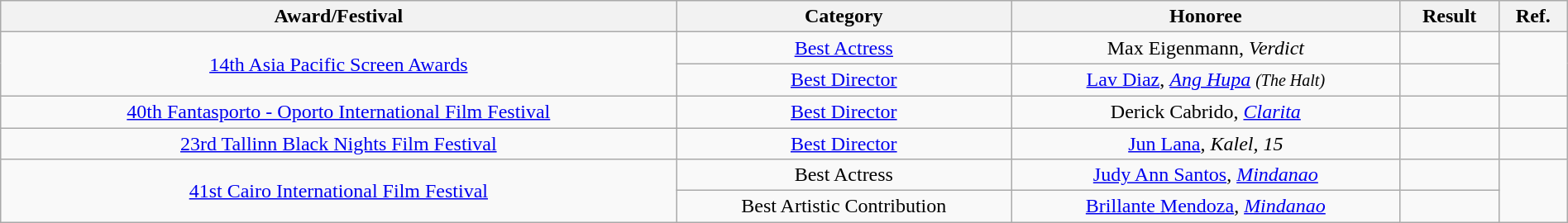<table class="wikitable" style="text-align:center; font-size:100%; line-height:18px;"  width="100%">
<tr>
<th>Award/Festival</th>
<th>Category</th>
<th>Honoree</th>
<th>Result</th>
<th>Ref.</th>
</tr>
<tr>
<td rowspan="2"><a href='#'>14th Asia Pacific Screen Awards</a></td>
<td><a href='#'>Best Actress</a></td>
<td>Max Eigenmann, <em>Verdict</em></td>
<td></td>
<td rowspan="2"></td>
</tr>
<tr>
<td><a href='#'>Best Director</a></td>
<td><a href='#'>Lav Diaz</a>, <em><a href='#'>Ang Hupa</a></em> <small><em>(The Halt)</em></small></td>
<td></td>
</tr>
<tr>
<td><a href='#'>40th Fantasporto - Oporto International Film Festival</a></td>
<td><a href='#'>Best Director</a></td>
<td>Derick Cabrido, <em><a href='#'>Clarita</a></em></td>
<td></td>
<td></td>
</tr>
<tr>
<td><a href='#'>23rd Tallinn Black Nights Film Festival</a></td>
<td><a href='#'>Best Director</a></td>
<td><a href='#'>Jun Lana</a>, <em>Kalel, 15</em></td>
<td></td>
<td></td>
</tr>
<tr>
<td rowspan="2"><a href='#'>41st Cairo International Film Festival</a></td>
<td>Best Actress</td>
<td><a href='#'>Judy Ann Santos</a>, <em><a href='#'>Mindanao</a></em></td>
<td></td>
<td rowspan="2"></td>
</tr>
<tr>
<td>Best Artistic Contribution</td>
<td><a href='#'>Brillante Mendoza</a>, <em><a href='#'>Mindanao</a></em></td>
<td></td>
</tr>
</table>
